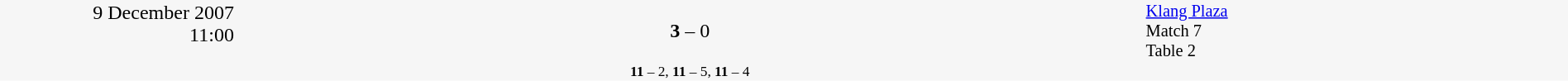<table style="width:100%; background:#f6f6f6;" cellspacing="0">
<tr>
<td rowspan="2" width="15%" style="text-align:right; vertical-align:top;">9 December 2007<br>11:00<br></td>
<td width="25%" style="text-align:right"><strong></strong></td>
<td width="8%" style="text-align:center"><strong>3</strong> – 0</td>
<td width="25%"></td>
<td width="27%" style="font-size:85%; vertical-align:top;"><a href='#'>Klang Plaza</a><br>Match 7<br>Table 2</td>
</tr>
<tr width="58%" style="font-size:85%;vertical-align:top;"|>
<td colspan="3" style="font-size:85%; text-align:center; vertical-align:top;"><strong>11</strong> – 2, <strong>11</strong> – 5, <strong>11</strong> – 4</td>
</tr>
</table>
